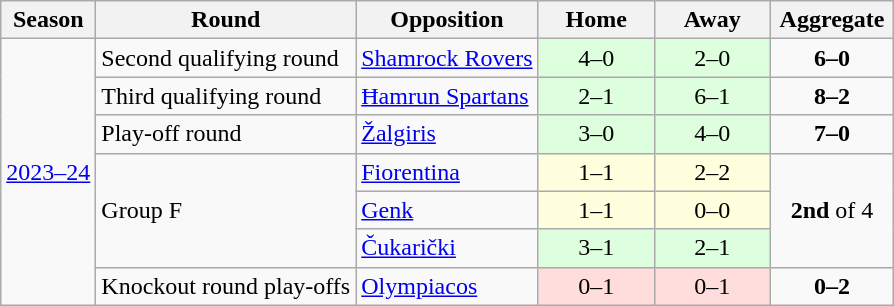<table class="wikitable">
<tr>
<th>Season</th>
<th>Round</th>
<th>Opposition</th>
<th width=70>Home</th>
<th width=70>Away</th>
<th width=75>Aggregate</th>
</tr>
<tr>
<td rowspan=7><a href='#'>2023–24</a></td>
<td>Second qualifying round</td>
<td> <a href='#'>Shamrock Rovers</a></td>
<td style="text-align:center; background:#dfd;">4–0</td>
<td style="text-align:center; background:#dfd;">2–0</td>
<td style="text-align:center;"><strong>6–0</strong></td>
</tr>
<tr>
<td>Third qualifying round</td>
<td> <a href='#'>Ħamrun Spartans</a></td>
<td style="text-align:center; background:#dfd;">2–1</td>
<td style="text-align:center; background:#dfd;">6–1</td>
<td style="text-align:center;"><strong>8–2</strong></td>
</tr>
<tr>
<td>Play-off round</td>
<td> <a href='#'>Žalgiris</a></td>
<td style="text-align:center; background:#dfd;">3–0</td>
<td style="text-align:center; background:#dfd;">4–0</td>
<td style="text-align:center;"><strong>7–0</strong></td>
</tr>
<tr>
<td rowspan=3>Group F</td>
<td> <a href='#'>Fiorentina</a></td>
<td style="text-align:center; background:#ffd;">1–1</td>
<td style="text-align:center; background:#ffd;">2–2</td>
<td style="text-align:center"; rowspan=3><strong>2nd</strong> of 4</td>
</tr>
<tr>
<td> <a href='#'>Genk</a></td>
<td style="text-align:center; background:#ffd;">1–1</td>
<td style="text-align:center; background:#ffd;">0–0</td>
</tr>
<tr>
<td> <a href='#'>Čukarički</a></td>
<td style="text-align:center; background:#dfd;">3–1</td>
<td style="text-align:center; background:#dfd;">2–1</td>
</tr>
<tr>
<td>Knockout round play-offs</td>
<td> <a href='#'>Olympiacos</a></td>
<td style="text-align:center; background:#fdd;">0–1</td>
<td style="text-align:center; background:#fdd;">0–1</td>
<td style="text-align:center;"><strong>0–2</strong></td>
</tr>
</table>
